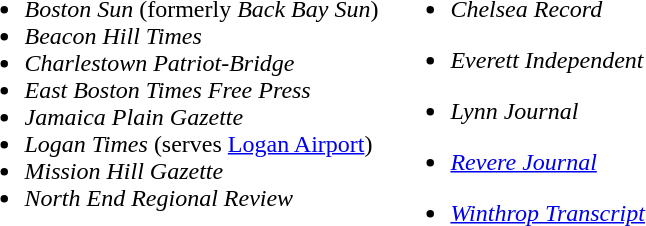<table>
<tr valign=top>
<td><br><ul><li><em>Boston Sun</em> (formerly <em>Back Bay Sun</em>) </li><li><em>Beacon Hill Times</em> </li><li><em>Charlestown Patriot-Bridge</em> </li><li><em>East Boston Times Free Press</em> </li><li><em>Jamaica Plain Gazette</em>  </li><li><em>Logan Times</em> (serves <a href='#'>Logan Airport</a>) </li><li><em>Mission Hill Gazette</em> </li><li><em>North End Regional Review</em> </li></ul></td>
<td></td>
<td><br><ul><li><em>Chelsea Record</em> </li></ul><ul><li><em>Everett Independent</em> </li></ul><ul><li><em>Lynn Journal</em> </li></ul><ul><li><em><a href='#'>Revere Journal</a></em> </li></ul><ul><li><em><a href='#'>Winthrop Transcript</a></em> </li></ul></td>
<td></td>
</tr>
</table>
